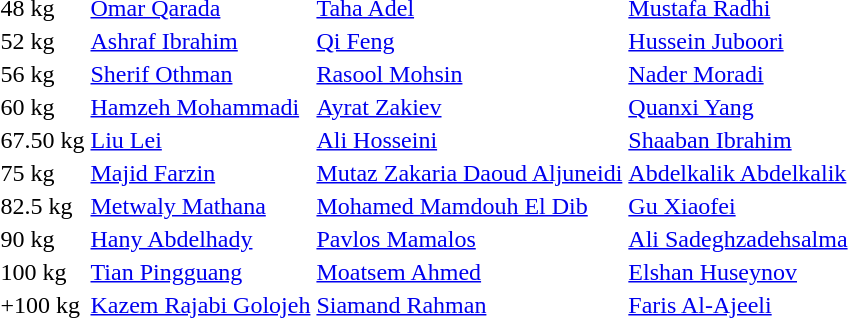<table>
<tr>
<td>48 kg</td>
<td><a href='#'>Omar Qarada</a><br></td>
<td><a href='#'>Taha Adel</a><br></td>
<td><a href='#'>Mustafa Radhi</a><br></td>
</tr>
<tr>
<td>52 kg</td>
<td><a href='#'>Ashraf Ibrahim</a><br></td>
<td><a href='#'>Qi Feng</a><br></td>
<td><a href='#'>Hussein Juboori</a><br></td>
</tr>
<tr>
<td>56 kg</td>
<td><a href='#'>Sherif Othman</a><br></td>
<td><a href='#'>Rasool Mohsin</a><br></td>
<td><a href='#'>Nader Moradi</a><br></td>
</tr>
<tr>
<td>60 kg</td>
<td><a href='#'>Hamzeh Mohammadi</a><br></td>
<td><a href='#'>Ayrat Zakiev</a><br></td>
<td><a href='#'>Quanxi Yang</a><br></td>
</tr>
<tr>
<td>67.50 kg</td>
<td><a href='#'>Liu Lei</a><br></td>
<td><a href='#'>Ali Hosseini</a><br></td>
<td><a href='#'>Shaaban Ibrahim</a><br></td>
</tr>
<tr>
<td>75 kg</td>
<td><a href='#'>Majid Farzin</a><br></td>
<td><a href='#'>Mutaz Zakaria Daoud Aljuneidi</a><br></td>
<td><a href='#'>Abdelkalik Abdelkalik</a><br></td>
</tr>
<tr>
<td>82.5 kg</td>
<td><a href='#'>Metwaly Mathana</a><br></td>
<td><a href='#'>Mohamed Mamdouh El Dib</a><br></td>
<td><a href='#'>Gu Xiaofei</a><br></td>
</tr>
<tr>
<td>90 kg</td>
<td><a href='#'>Hany Abdelhady</a><br></td>
<td><a href='#'>Pavlos Mamalos</a><br></td>
<td><a href='#'>Ali Sadeghzadehsalma</a><br></td>
</tr>
<tr>
<td>100 kg</td>
<td><a href='#'>Tian Pingguang</a><br></td>
<td><a href='#'>Moatsem Ahmed</a><br></td>
<td><a href='#'>Elshan Huseynov</a><br></td>
</tr>
<tr>
<td>+100 kg</td>
<td><a href='#'>Kazem Rajabi Golojeh</a><br></td>
<td><a href='#'>Siamand Rahman</a><br></td>
<td><a href='#'>Faris Al-Ajeeli</a><br></td>
</tr>
</table>
